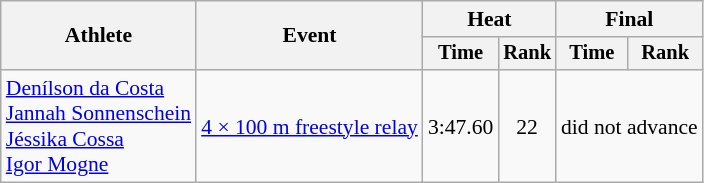<table class=wikitable style="font-size:90%">
<tr>
<th rowspan="2">Athlete</th>
<th rowspan="2">Event</th>
<th colspan="2">Heat</th>
<th colspan="2">Final</th>
</tr>
<tr style="font-size:95%">
<th>Time</th>
<th>Rank</th>
<th>Time</th>
<th>Rank</th>
</tr>
<tr align=center>
<td align=left><a href='#'>Denílson da Costa</a><br><a href='#'>Jannah Sonnenschein</a><br><a href='#'>Jéssika Cossa</a><br><a href='#'>Igor Mogne</a></td>
<td align=left><a href='#'>4 × 100 m freestyle relay</a></td>
<td>3:47.60</td>
<td>22</td>
<td colspan=2>did not advance</td>
</tr>
</table>
